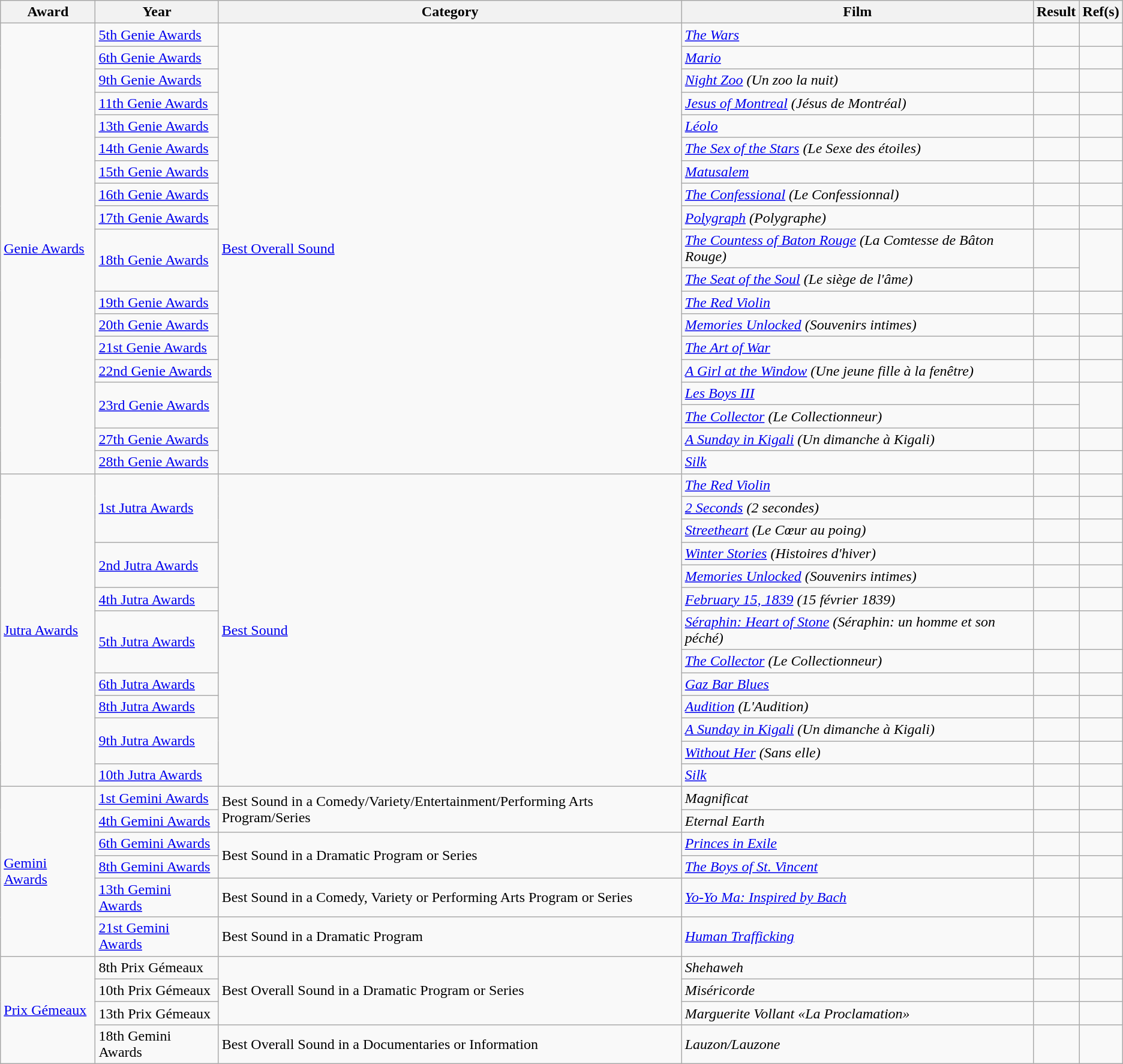<table class="wikitable plainrowheaders sortable">
<tr>
<th>Award</th>
<th>Year</th>
<th>Category</th>
<th>Film</th>
<th>Result</th>
<th>Ref(s)</th>
</tr>
<tr>
<td rowspan=19><a href='#'>Genie Awards</a></td>
<td><a href='#'>5th Genie Awards</a></td>
<td rowspan=19><a href='#'>Best Overall Sound</a></td>
<td><em><a href='#'>The Wars</a></em></td>
<td></td>
<td></td>
</tr>
<tr>
<td><a href='#'>6th Genie Awards</a></td>
<td><em><a href='#'>Mario</a></em></td>
<td></td>
<td></td>
</tr>
<tr>
<td><a href='#'>9th Genie Awards</a></td>
<td><em><a href='#'>Night Zoo</a> (Un zoo la nuit)</em></td>
<td></td>
<td></td>
</tr>
<tr>
<td><a href='#'>11th Genie Awards</a></td>
<td><em><a href='#'>Jesus of Montreal</a> (Jésus de Montréal)</em></td>
<td></td>
<td></td>
</tr>
<tr>
<td><a href='#'>13th Genie Awards</a></td>
<td><em><a href='#'>Léolo</a></em></td>
<td></td>
<td></td>
</tr>
<tr>
<td><a href='#'>14th Genie Awards</a></td>
<td><em><a href='#'>The Sex of the Stars</a> (Le Sexe des étoiles)</em></td>
<td></td>
<td></td>
</tr>
<tr>
<td><a href='#'>15th Genie Awards</a></td>
<td><em><a href='#'>Matusalem</a></em></td>
<td></td>
<td></td>
</tr>
<tr>
<td><a href='#'>16th Genie Awards</a></td>
<td><em><a href='#'>The Confessional</a> (Le Confessionnal)</em></td>
<td></td>
<td></td>
</tr>
<tr>
<td><a href='#'>17th Genie Awards</a></td>
<td><em><a href='#'>Polygraph</a> (Polygraphe)</em></td>
<td></td>
<td></td>
</tr>
<tr>
<td rowspan=2><a href='#'>18th Genie Awards</a></td>
<td><em><a href='#'>The Countess of Baton Rouge</a> (La Comtesse de Bâton Rouge)</em></td>
<td></td>
<td rowspan=2></td>
</tr>
<tr>
<td><em><a href='#'>The Seat of the Soul</a> (Le siège de l'âme)</em></td>
<td></td>
</tr>
<tr>
<td><a href='#'>19th Genie Awards</a></td>
<td><em><a href='#'>The Red Violin</a></em></td>
<td></td>
<td></td>
</tr>
<tr>
<td><a href='#'>20th Genie Awards</a></td>
<td><em><a href='#'>Memories Unlocked</a> (Souvenirs intimes)</em></td>
<td></td>
<td></td>
</tr>
<tr>
<td><a href='#'>21st Genie Awards</a></td>
<td><em><a href='#'>The Art of War</a></em></td>
<td></td>
<td></td>
</tr>
<tr>
<td><a href='#'>22nd Genie Awards</a></td>
<td><em><a href='#'>A Girl at the Window</a> (Une jeune fille à la fenêtre)</em></td>
<td></td>
<td></td>
</tr>
<tr>
<td rowspan=2><a href='#'>23rd Genie Awards</a></td>
<td><em><a href='#'>Les Boys III</a></em></td>
<td></td>
<td rowspan=2></td>
</tr>
<tr>
<td><em><a href='#'>The Collector</a> (Le Collectionneur)</em></td>
<td></td>
</tr>
<tr>
<td><a href='#'>27th Genie Awards</a></td>
<td><em><a href='#'>A Sunday in Kigali</a> (Un dimanche à Kigali)</em></td>
<td></td>
<td></td>
</tr>
<tr>
<td><a href='#'>28th Genie Awards</a></td>
<td><em><a href='#'>Silk</a></em></td>
<td></td>
<td></td>
</tr>
<tr>
<td rowspan=13><a href='#'>Jutra Awards</a></td>
<td rowspan=3><a href='#'>1st Jutra Awards</a></td>
<td rowspan=13><a href='#'>Best Sound</a></td>
<td><em><a href='#'>The Red Violin</a></em></td>
<td></td>
<td></td>
</tr>
<tr>
<td><em><a href='#'>2 Seconds</a> (2 secondes)</em></td>
<td></td>
<td></td>
</tr>
<tr>
<td><em><a href='#'>Streetheart</a> (Le Cœur au poing)</em></td>
<td></td>
<td></td>
</tr>
<tr>
<td rowspan=2><a href='#'>2nd Jutra Awards</a></td>
<td><em><a href='#'>Winter Stories</a> (Histoires d'hiver)</em></td>
<td></td>
<td></td>
</tr>
<tr>
<td><em><a href='#'>Memories Unlocked</a> (Souvenirs intimes)</em></td>
<td></td>
<td></td>
</tr>
<tr>
<td><a href='#'>4th Jutra Awards</a></td>
<td><em><a href='#'>February 15, 1839</a> (15 février 1839)</em></td>
<td></td>
<td></td>
</tr>
<tr>
<td rowspan=2><a href='#'>5th Jutra Awards</a></td>
<td><em><a href='#'>Séraphin: Heart of Stone</a> (Séraphin: un homme et son péché)</em></td>
<td></td>
<td></td>
</tr>
<tr>
<td><em><a href='#'>The Collector</a> (Le Collectionneur)</em></td>
<td></td>
<td></td>
</tr>
<tr>
<td><a href='#'>6th Jutra Awards</a></td>
<td><em><a href='#'>Gaz Bar Blues</a></em></td>
<td></td>
<td></td>
</tr>
<tr>
<td><a href='#'>8th Jutra Awards</a></td>
<td><em><a href='#'>Audition</a> (L'Audition)</em></td>
<td></td>
<td></td>
</tr>
<tr>
<td rowspan=2><a href='#'>9th Jutra Awards</a></td>
<td><em><a href='#'>A Sunday in Kigali</a> (Un dimanche à Kigali)</em></td>
<td></td>
<td></td>
</tr>
<tr>
<td><em><a href='#'>Without Her</a> (Sans elle)</em></td>
<td></td>
<td></td>
</tr>
<tr>
<td><a href='#'>10th Jutra Awards</a></td>
<td><em><a href='#'>Silk</a></em></td>
<td></td>
<td></td>
</tr>
<tr>
<td rowspan=6><a href='#'>Gemini Awards</a></td>
<td><a href='#'>1st Gemini Awards</a></td>
<td rowspan=2>Best Sound in a Comedy/Variety/Entertainment/Performing Arts Program/Series</td>
<td><em>Magnificat</em></td>
<td></td>
<td></td>
</tr>
<tr>
<td><a href='#'>4th Gemini Awards</a></td>
<td><em>Eternal Earth</em></td>
<td></td>
<td></td>
</tr>
<tr>
<td><a href='#'>6th Gemini Awards</a></td>
<td rowspan=2>Best Sound in a Dramatic Program or Series</td>
<td><em><a href='#'>Princes in Exile</a></em></td>
<td></td>
<td></td>
</tr>
<tr>
<td><a href='#'>8th Gemini Awards</a></td>
<td><em><a href='#'>The Boys of St. Vincent</a></em></td>
<td></td>
<td></td>
</tr>
<tr>
<td><a href='#'>13th Gemini Awards</a></td>
<td>Best Sound in a Comedy, Variety or Performing Arts Program or Series</td>
<td><em><a href='#'>Yo-Yo Ma: Inspired by Bach</a></em></td>
<td></td>
<td></td>
</tr>
<tr>
<td><a href='#'>21st Gemini Awards</a></td>
<td>Best Sound in a Dramatic Program</td>
<td><em><a href='#'>Human Trafficking</a></em></td>
<td></td>
<td></td>
</tr>
<tr>
<td rowspan=4><a href='#'>Prix Gémeaux</a></td>
<td>8th Prix Gémeaux</td>
<td rowspan=3>Best Overall Sound in a Dramatic Program or Series</td>
<td><em>Shehaweh</em></td>
<td></td>
<td></td>
</tr>
<tr>
<td>10th Prix Gémeaux</td>
<td><em>Miséricorde</em></td>
<td></td>
<td></td>
</tr>
<tr>
<td>13th Prix Gémeaux</td>
<td><em>Marguerite Vollant «La Proclamation»</em></td>
<td></td>
<td></td>
</tr>
<tr>
<td>18th Gemini Awards</td>
<td rowspan=1>Best Overall Sound in a Documentaries or Information</td>
<td><em>Lauzon/Lauzone</em></td>
<td></td>
<td></td>
</tr>
</table>
